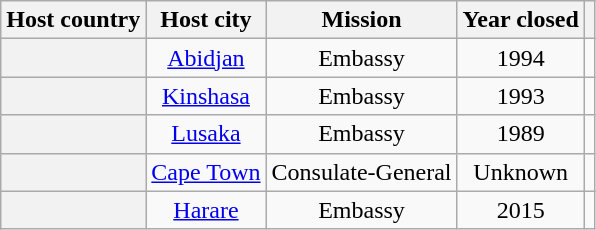<table class="wikitable plainrowheaders" style="text-align:center;">
<tr>
<th scope="col">Host country</th>
<th scope="col">Host city</th>
<th scope="col">Mission</th>
<th scope="col">Year closed</th>
<th scope="col"></th>
</tr>
<tr>
<th scope="row"></th>
<td><a href='#'>Abidjan</a></td>
<td>Embassy</td>
<td>1994</td>
<td></td>
</tr>
<tr>
<th scope="row"></th>
<td><a href='#'>Kinshasa</a></td>
<td>Embassy</td>
<td>1993</td>
<td></td>
</tr>
<tr>
<th scope="row"></th>
<td><a href='#'>Lusaka</a></td>
<td>Embassy</td>
<td>1989</td>
<td></td>
</tr>
<tr>
<th scope="row"></th>
<td><a href='#'>Cape Town</a></td>
<td>Consulate-General</td>
<td>Unknown</td>
<td></td>
</tr>
<tr>
<th scope="row"></th>
<td><a href='#'>Harare</a></td>
<td>Embassy</td>
<td>2015</td>
<td></td>
</tr>
</table>
